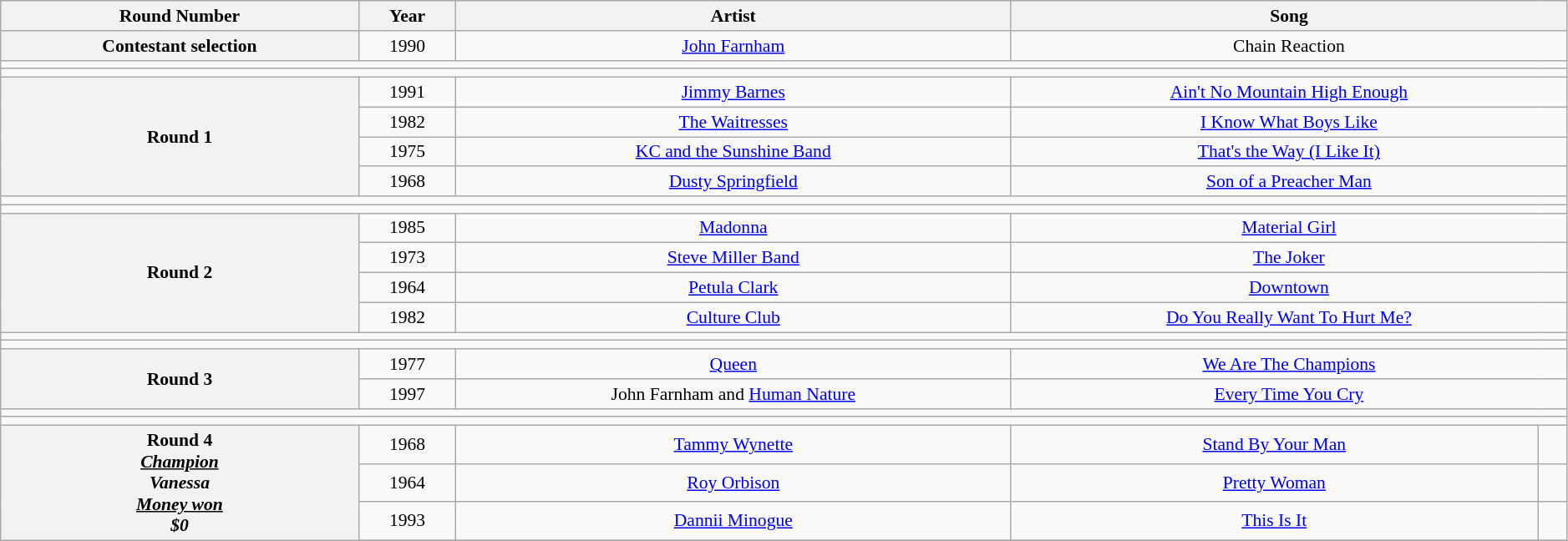<table class="wikitable" style="text-align: center; font-size:90%" width="99%">
<tr>
<th>Round Number</th>
<th>Year</th>
<th>Artist</th>
<th colspan="2">Song</th>
</tr>
<tr>
<th rowspan="1">Contestant selection</th>
<td>1990</td>
<td><a href='#'>John Farnham</a></td>
<td colspan="2">Chain Reaction</td>
</tr>
<tr>
<td colspan=11></td>
</tr>
<tr>
<td colspan=11></td>
</tr>
<tr>
<th rowspan="4">Round 1</th>
<td>1991</td>
<td><a href='#'>Jimmy Barnes</a></td>
<td colspan="2"><a href='#'>Ain't No Mountain High Enough</a></td>
</tr>
<tr>
<td>1982</td>
<td><a href='#'>The Waitresses</a></td>
<td colspan="2"><a href='#'>I Know What Boys Like</a></td>
</tr>
<tr>
<td>1975</td>
<td><a href='#'>KC and the Sunshine Band</a></td>
<td colspan="2"><a href='#'>That's the Way (I Like It)</a></td>
</tr>
<tr>
<td>1968</td>
<td><a href='#'>Dusty Springfield</a></td>
<td colspan="2"><a href='#'>Son of a Preacher Man</a></td>
</tr>
<tr>
<td colspan=11></td>
</tr>
<tr>
<td colspan=11></td>
</tr>
<tr>
<th rowspan="4">Round 2</th>
<td>1985</td>
<td><a href='#'>Madonna</a></td>
<td colspan="2"><a href='#'>Material Girl</a></td>
</tr>
<tr>
<td>1973</td>
<td><a href='#'>Steve Miller Band</a></td>
<td colspan="2"><a href='#'>The Joker</a></td>
</tr>
<tr>
<td>1964</td>
<td><a href='#'>Petula Clark</a></td>
<td colspan="2"><a href='#'>Downtown</a></td>
</tr>
<tr>
<td>1982</td>
<td><a href='#'>Culture Club</a></td>
<td colspan="2"><a href='#'>Do You Really Want To Hurt Me?</a></td>
</tr>
<tr>
<td colspan=11></td>
</tr>
<tr>
<td colspan=11></td>
</tr>
<tr>
<th rowspan="2">Round 3</th>
<td>1977</td>
<td><a href='#'>Queen</a></td>
<td colspan="2"><a href='#'>We Are The Champions</a></td>
</tr>
<tr>
<td>1997</td>
<td>John Farnham and <a href='#'>Human Nature</a></td>
<td colspan="2"><a href='#'>Every Time You Cry</a></td>
</tr>
<tr>
<td colspan=11></td>
</tr>
<tr>
<td colspan=11></td>
</tr>
<tr>
<th rowspan="6">Round 4<br><em><u>Champion</u><br>Vanessa</em><br><em><u>Money won</u><br>$0</em></th>
<td>1968</td>
<td><a href='#'>Tammy Wynette</a></td>
<td><a href='#'>Stand By Your Man</a></td>
<td></td>
</tr>
<tr>
<td>1964</td>
<td><a href='#'>Roy Orbison</a></td>
<td><a href='#'>Pretty Woman</a></td>
<td></td>
</tr>
<tr>
<td>1993</td>
<td><a href='#'>Dannii Minogue</a></td>
<td><a href='#'>This Is It</a></td>
<td></td>
</tr>
<tr>
</tr>
</table>
